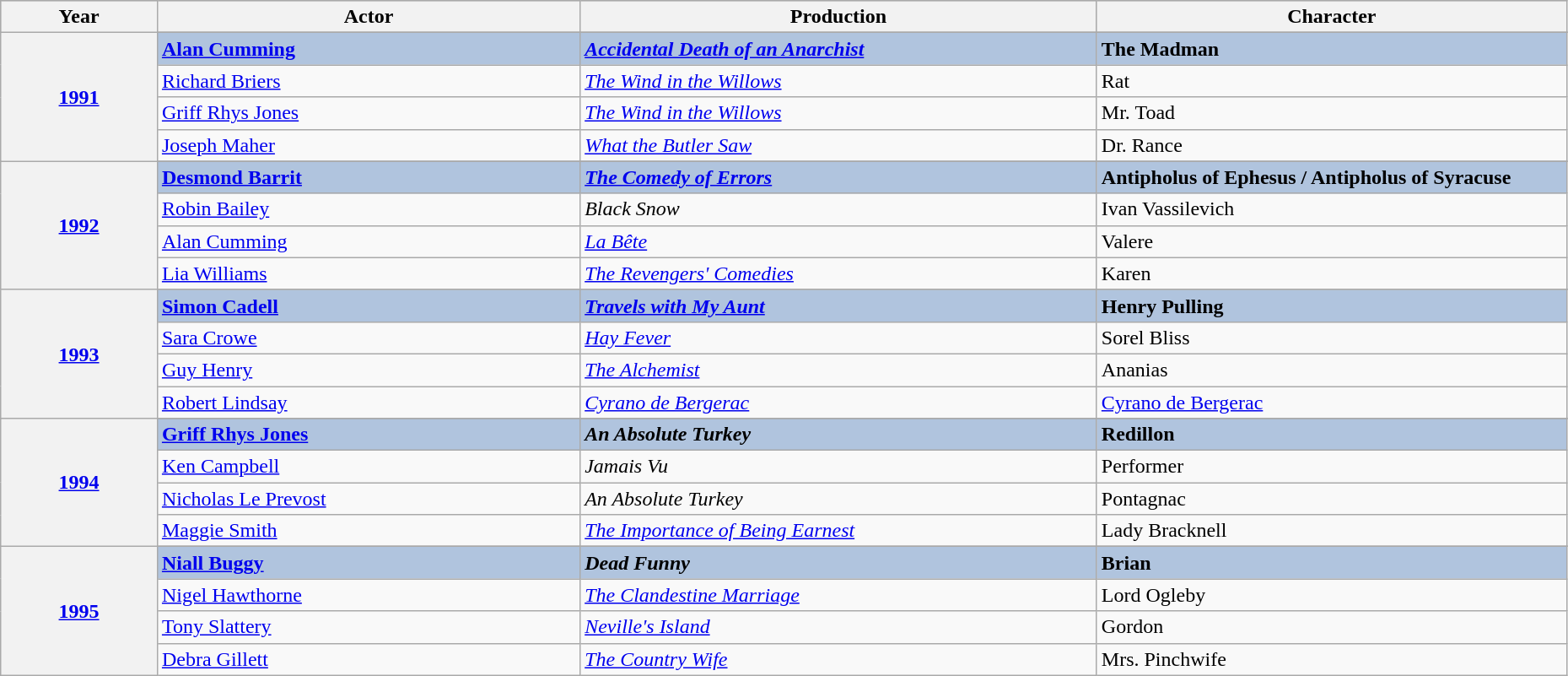<table class="wikitable" style="width:98%;">
<tr style="background:#bebebe;">
<th style="width:10%;">Year</th>
<th style="width:27%;">Actor</th>
<th style="width:33%;">Production</th>
<th style="width:30%;">Character</th>
</tr>
<tr>
<th rowspan="5" align="center"><a href='#'>1991</a></th>
</tr>
<tr style="background:#B0C4DE">
<td><strong><a href='#'>Alan Cumming</a></strong></td>
<td><strong><em><a href='#'>Accidental Death of an Anarchist</a></em></strong></td>
<td><strong>The Madman</strong></td>
</tr>
<tr>
<td><a href='#'>Richard Briers</a></td>
<td><em><a href='#'>The Wind in the Willows</a></em></td>
<td>Rat</td>
</tr>
<tr>
<td><a href='#'>Griff Rhys Jones</a></td>
<td><em><a href='#'>The Wind in the Willows</a></em></td>
<td>Mr. Toad</td>
</tr>
<tr>
<td><a href='#'>Joseph Maher</a></td>
<td><em><a href='#'>What the Butler Saw</a></em></td>
<td>Dr. Rance</td>
</tr>
<tr>
<th rowspan="5" align="center"><a href='#'>1992</a></th>
</tr>
<tr style="background:#B0C4DE">
<td><strong><a href='#'>Desmond Barrit</a></strong></td>
<td><strong><em><a href='#'>The Comedy of Errors</a></em></strong></td>
<td><strong>Antipholus of Ephesus / Antipholus of Syracuse</strong></td>
</tr>
<tr>
<td><a href='#'>Robin Bailey</a></td>
<td><em>Black Snow</em></td>
<td>Ivan Vassilevich</td>
</tr>
<tr>
<td><a href='#'>Alan Cumming</a></td>
<td><em><a href='#'>La Bête</a></em></td>
<td>Valere</td>
</tr>
<tr>
<td><a href='#'>Lia Williams</a></td>
<td><em><a href='#'>The Revengers' Comedies</a></em></td>
<td>Karen</td>
</tr>
<tr>
<th rowspan="5" align="center"><a href='#'>1993</a></th>
</tr>
<tr style="background:#B0C4DE">
<td><strong><a href='#'>Simon Cadell</a></strong></td>
<td><strong><em><a href='#'>Travels with My Aunt</a></em></strong></td>
<td><strong>Henry Pulling</strong></td>
</tr>
<tr>
<td><a href='#'>Sara Crowe</a></td>
<td><em><a href='#'>Hay Fever</a></em></td>
<td>Sorel Bliss</td>
</tr>
<tr>
<td><a href='#'>Guy Henry</a></td>
<td><em><a href='#'>The Alchemist</a></em></td>
<td>Ananias</td>
</tr>
<tr>
<td><a href='#'>Robert Lindsay</a></td>
<td><em><a href='#'>Cyrano de Bergerac</a></em></td>
<td><a href='#'>Cyrano de Bergerac</a></td>
</tr>
<tr>
<th rowspan="5" align="center"><a href='#'>1994</a></th>
</tr>
<tr style="background:#B0C4DE">
<td><strong><a href='#'>Griff Rhys Jones</a></strong></td>
<td><strong><em>An Absolute Turkey</em></strong></td>
<td><strong>Redillon</strong></td>
</tr>
<tr>
<td><a href='#'>Ken Campbell</a></td>
<td><em>Jamais Vu</em></td>
<td>Performer</td>
</tr>
<tr>
<td><a href='#'>Nicholas Le Prevost</a></td>
<td><em>An Absolute Turkey</em></td>
<td>Pontagnac</td>
</tr>
<tr>
<td><a href='#'>Maggie Smith</a></td>
<td><em><a href='#'>The Importance of Being Earnest</a></em></td>
<td>Lady Bracknell</td>
</tr>
<tr>
<th rowspan="5" align="center"><a href='#'>1995</a></th>
</tr>
<tr style="background:#B0C4DE">
<td><strong><a href='#'>Niall Buggy</a></strong></td>
<td><strong><em>Dead Funny</em></strong></td>
<td><strong>Brian</strong></td>
</tr>
<tr>
<td><a href='#'>Nigel Hawthorne</a></td>
<td><em><a href='#'>The Clandestine Marriage</a></em></td>
<td>Lord Ogleby</td>
</tr>
<tr>
<td><a href='#'>Tony Slattery</a></td>
<td><em><a href='#'>Neville's Island</a></em></td>
<td>Gordon</td>
</tr>
<tr>
<td><a href='#'>Debra Gillett</a></td>
<td><em><a href='#'>The Country Wife</a></em></td>
<td>Mrs. Pinchwife</td>
</tr>
</table>
